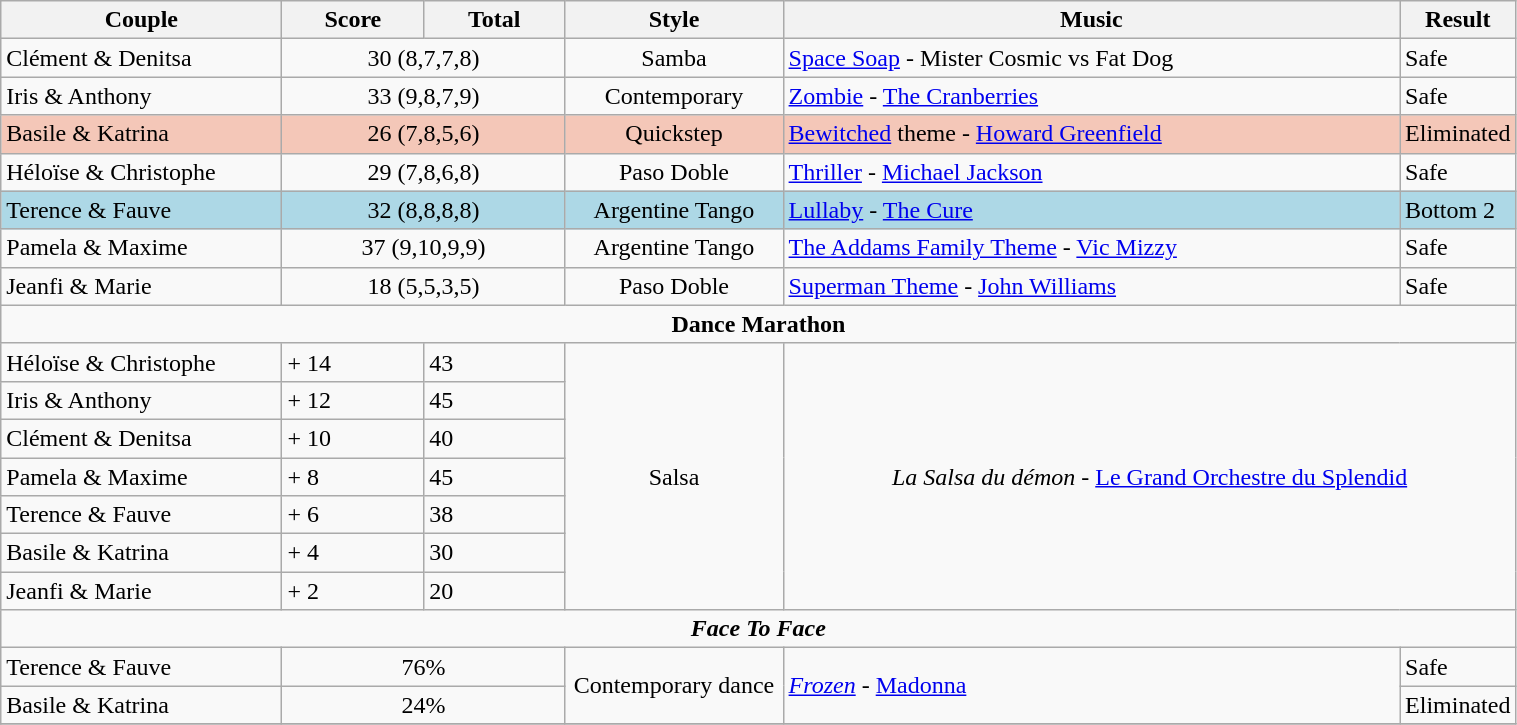<table class="wikitable" style="width:80%;">
<tr>
<th style="width:20%;">Couple</th>
<th style="width:10%;">Score</th>
<th style="width:10%;">Total</th>
<th style="width:15%;">Style</th>
<th style="width:60%;">Music</th>
<th style="width:60%;">Result</th>
</tr>
<tr>
<td>Clément & Denitsa</td>
<td style="text-align:center;" colspan="2">30 (8,7,7,8)</td>
<td style="text-align:center;">Samba</td>
<td><a href='#'>Space Soap</a> - Mister Cosmic vs Fat Dog</td>
<td>Safe</td>
</tr>
<tr>
<td>Iris & Anthony</td>
<td style="text-align:center;" colspan="2">33 (9,8,7,9)</td>
<td style="text-align:center;">Contemporary</td>
<td><a href='#'>Zombie</a> - <a href='#'>The Cranberries</a></td>
<td>Safe</td>
</tr>
<tr style="background-color:#f4c7b8;">
<td>Basile & Katrina</td>
<td style="text-align:center;" colspan="2">26 (7,8,5,6)</td>
<td style="text-align:center;">Quickstep</td>
<td><a href='#'>Bewitched</a> theme - <a href='#'>Howard Greenfield</a></td>
<td>Eliminated</td>
</tr>
<tr>
<td>Héloïse & Christophe</td>
<td style="text-align:center;" colspan="2">29 (7,8,6,8)</td>
<td style="text-align:center;">Paso Doble</td>
<td><a href='#'>Thriller</a> - <a href='#'>Michael Jackson</a></td>
<td>Safe</td>
</tr>
<tr style="background-color:lightblue;">
<td>Terence & Fauve</td>
<td style="text-align:center;" colspan="2">32 (8,8,8,8)</td>
<td style="text-align:center;">Argentine Tango</td>
<td><a href='#'>Lullaby</a> - <a href='#'>The Cure</a></td>
<td>Bottom 2</td>
</tr>
<tr>
<td>Pamela & Maxime</td>
<td style="text-align:center;" colspan="2">37 (9,10,9,9)</td>
<td style="text-align:center;">Argentine Tango</td>
<td><a href='#'>The Addams Family Theme</a> - <a href='#'>Vic Mizzy</a></td>
<td>Safe</td>
</tr>
<tr>
<td>Jeanfi & Marie</td>
<td style="text-align:center;" colspan="2">18 (5,5,3,5)</td>
<td style="text-align:center;">Paso Doble</td>
<td><a href='#'>Superman Theme</a> - <a href='#'>John Williams</a></td>
<td>Safe</td>
</tr>
<tr>
<td colspan=6 style="text-align:center;"><strong>Dance Marathon</strong></td>
</tr>
<tr>
<td>Héloïse & Christophe</td>
<td>+ 14</td>
<td>43</td>
<td rowspan=7 style="text-align:center;">Salsa</td>
<td rowspan=7 style="text-align:center;" colspan="2"><em>La Salsa du démon</em> - <a href='#'>Le Grand Orchestre du Splendid</a></td>
</tr>
<tr>
<td>Iris & Anthony</td>
<td>+ 12</td>
<td>45</td>
</tr>
<tr>
<td>Clément & Denitsa</td>
<td>+ 10</td>
<td>40</td>
</tr>
<tr>
<td>Pamela & Maxime</td>
<td>+ 8</td>
<td>45</td>
</tr>
<tr>
<td>Terence & Fauve</td>
<td>+ 6</td>
<td>38</td>
</tr>
<tr>
<td>Basile & Katrina</td>
<td>+ 4</td>
<td>30</td>
</tr>
<tr>
<td>Jeanfi & Marie</td>
<td>+ 2</td>
<td>20</td>
</tr>
<tr>
<td colspan=6 style="text-align:center;"><strong><em>Face To Face</em></strong></td>
</tr>
<tr>
<td>Terence & Fauve</td>
<td style="text-align:center;" colspan="2">76%</td>
<td rowspan="2" style="text-align:center;">Contemporary dance</td>
<td rowspan="2"><em><a href='#'>Frozen</a></em> - <a href='#'>Madonna</a></td>
<td>Safe</td>
</tr>
<tr>
<td>Basile & Katrina</td>
<td style="text-align:center;" colspan="2">24%</td>
<td>Eliminated</td>
</tr>
<tr>
</tr>
</table>
